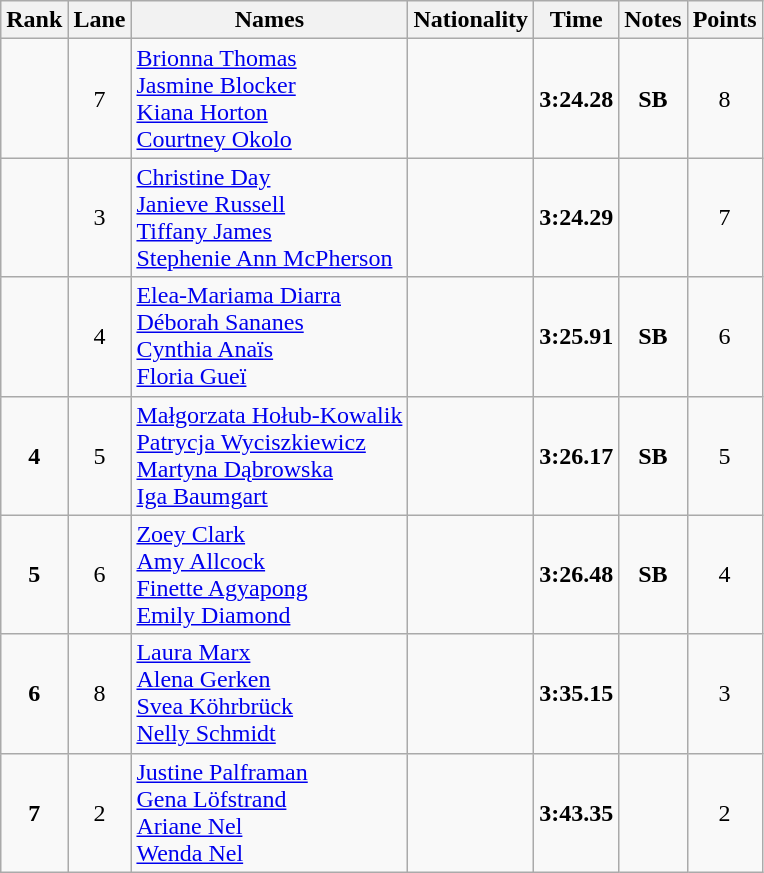<table class="wikitable sortable" style="text-align:center">
<tr>
<th>Rank</th>
<th>Lane</th>
<th>Names</th>
<th>Nationality</th>
<th>Time</th>
<th>Notes</th>
<th>Points</th>
</tr>
<tr>
<td></td>
<td>7</td>
<td align=left><a href='#'>Brionna Thomas</a><br><a href='#'>Jasmine Blocker</a><br><a href='#'>Kiana Horton</a><br><a href='#'>Courtney Okolo</a></td>
<td align=left></td>
<td><strong>3:24.28</strong></td>
<td><strong>SB </strong></td>
<td>8</td>
</tr>
<tr>
<td></td>
<td>3</td>
<td align=left><a href='#'>Christine Day</a><br><a href='#'>Janieve Russell</a><br><a href='#'>Tiffany James</a><br><a href='#'>Stephenie Ann McPherson</a></td>
<td align=left></td>
<td><strong>3:24.29</strong></td>
<td></td>
<td>7</td>
</tr>
<tr>
<td></td>
<td>4</td>
<td align=left><a href='#'>Elea-Mariama Diarra</a><br><a href='#'>Déborah Sananes</a><br><a href='#'>Cynthia Anaïs</a><br><a href='#'>Floria Gueï</a></td>
<td align=left></td>
<td><strong>3:25.91</strong></td>
<td><strong>SB </strong></td>
<td>6</td>
</tr>
<tr>
<td><strong>4</strong></td>
<td>5</td>
<td align=left><a href='#'>Małgorzata Hołub-Kowalik</a><br><a href='#'>Patrycja Wyciszkiewicz</a><br><a href='#'>Martyna Dąbrowska</a><br><a href='#'>Iga Baumgart</a></td>
<td align=left></td>
<td><strong>3:26.17</strong></td>
<td><strong>SB </strong></td>
<td>5</td>
</tr>
<tr>
<td><strong>5</strong></td>
<td>6</td>
<td align=left><a href='#'>Zoey Clark</a><br><a href='#'>Amy Allcock</a><br><a href='#'>Finette Agyapong</a><br><a href='#'>Emily Diamond</a></td>
<td align=left></td>
<td><strong>3:26.48</strong></td>
<td><strong>SB </strong></td>
<td>4</td>
</tr>
<tr>
<td><strong>6</strong></td>
<td>8</td>
<td align=left><a href='#'>Laura Marx</a><br><a href='#'>Alena Gerken</a><br><a href='#'>Svea Köhrbrück</a><br><a href='#'>Nelly Schmidt</a></td>
<td align=left></td>
<td><strong>3:35.15</strong></td>
<td></td>
<td>3</td>
</tr>
<tr>
<td><strong>7</strong></td>
<td>2</td>
<td align=left><a href='#'>Justine Palframan</a><br><a href='#'>Gena Löfstrand</a><br><a href='#'>Ariane Nel</a><br><a href='#'>Wenda Nel</a></td>
<td align=left></td>
<td><strong>3:43.35</strong></td>
<td></td>
<td>2</td>
</tr>
</table>
